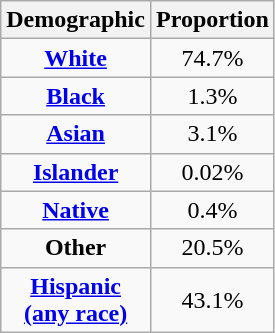<table class="wikitable floatright" style="text-align: center">
<tr>
<th>Demographic</th>
<th>Proportion</th>
</tr>
<tr>
<td><strong><a href='#'>White</a></strong></td>
<td>74.7%</td>
</tr>
<tr>
<td><strong><a href='#'>Black</a></strong></td>
<td>1.3%</td>
</tr>
<tr>
<td><strong><a href='#'>Asian</a></strong></td>
<td>3.1%</td>
</tr>
<tr>
<td><strong><a href='#'>Islander</a></strong></td>
<td>0.02%</td>
</tr>
<tr>
<td><strong><a href='#'>Native</a></strong></td>
<td>0.4%</td>
</tr>
<tr>
<td><strong>Other</strong></td>
<td>20.5%</td>
</tr>
<tr>
<td><strong><a href='#'>Hispanic<br>(any race)</a></strong></td>
<td>43.1%</td>
</tr>
</table>
